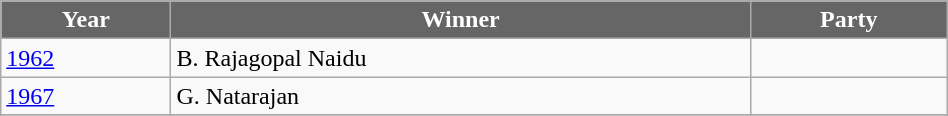<table class="wikitable" width="50%">
<tr>
<th style="background-color:#666666; color:white">Year</th>
<th style="background-color:#666666; color:white">Winner</th>
<th style="background-color:#666666; color:white" colspan="2">Party</th>
</tr>
<tr>
<td><a href='#'>1962</a></td>
<td>B. Rajagopal Naidu</td>
<td></td>
</tr>
<tr>
<td><a href='#'>1967</a></td>
<td>G. Natarajan</td>
<td></td>
</tr>
<tr>
</tr>
</table>
